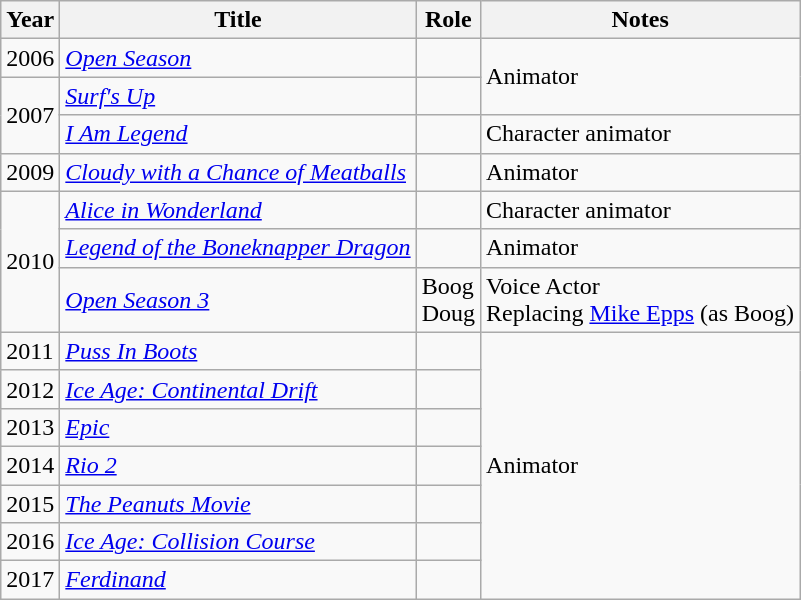<table class="wikitable sortable">
<tr>
<th>Year</th>
<th>Title</th>
<th>Role</th>
<th>Notes</th>
</tr>
<tr>
<td>2006</td>
<td><em><a href='#'>Open Season</a></em></td>
<td></td>
<td rowspan=2>Animator</td>
</tr>
<tr>
<td rowspan=2>2007</td>
<td><em><a href='#'>Surf's Up</a></em></td>
<td></td>
</tr>
<tr>
<td><em><a href='#'>I Am Legend</a></em></td>
<td></td>
<td>Character animator</td>
</tr>
<tr>
<td>2009</td>
<td><em><a href='#'>Cloudy with a Chance of Meatballs</a></em></td>
<td></td>
<td>Animator</td>
</tr>
<tr>
<td rowspan=3>2010</td>
<td><em><a href='#'>Alice in Wonderland</a></em></td>
<td></td>
<td>Character animator</td>
</tr>
<tr>
<td><em><a href='#'>Legend of the Boneknapper Dragon</a></em></td>
<td></td>
<td>Animator</td>
</tr>
<tr>
<td><em><a href='#'>Open Season 3</a></em></td>
<td>Boog<br>Doug</td>
<td>Voice Actor<br>Replacing <a href='#'>Mike Epps</a> (as Boog)</td>
</tr>
<tr>
<td>2011</td>
<td><em><a href='#'>Puss In Boots</a></em></td>
<td></td>
<td rowspan="7">Animator</td>
</tr>
<tr>
<td>2012</td>
<td><em><a href='#'>Ice Age: Continental Drift</a></em></td>
<td></td>
</tr>
<tr>
<td>2013</td>
<td><em><a href='#'>Epic</a></em></td>
<td></td>
</tr>
<tr>
<td>2014</td>
<td><em><a href='#'>Rio 2</a></em></td>
<td></td>
</tr>
<tr>
<td>2015</td>
<td><em><a href='#'>The Peanuts Movie</a></em></td>
<td></td>
</tr>
<tr>
<td>2016</td>
<td><em><a href='#'>Ice Age: Collision Course</a></em></td>
<td></td>
</tr>
<tr>
<td>2017</td>
<td><em><a href='#'>Ferdinand</a></em></td>
<td></td>
</tr>
</table>
